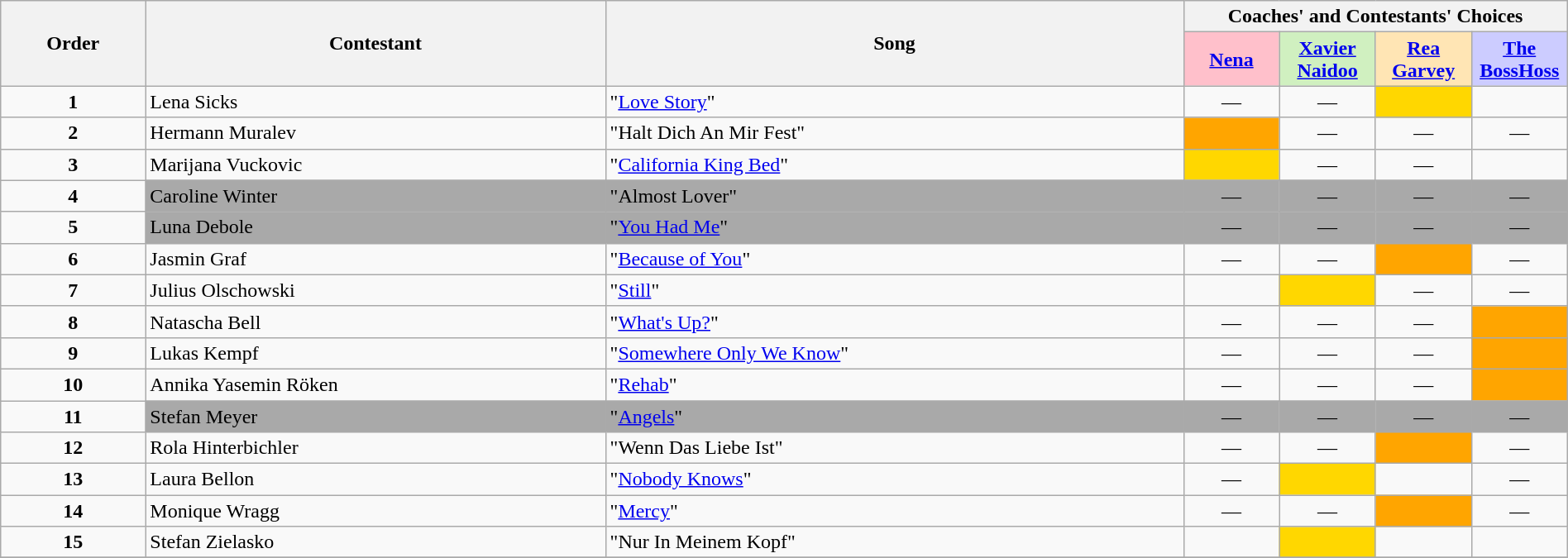<table class="wikitable" style="width:100%;">
<tr>
<th rowspan=2>Order</th>
<th rowspan=2>Contestant</th>
<th rowspan=2>Song</th>
<th colspan=4>Coaches' and Contestants' Choices</th>
</tr>
<tr>
<th style="background-color:pink" width="70"><a href='#'>Nena</a></th>
<th style="background-color:#d0f0c0" width="70"><a href='#'>Xavier Naidoo</a></th>
<th style="background-color:#ffe5b4" width="70"><a href='#'>Rea Garvey</a></th>
<th style="background-color:#ccf" width="70"><a href='#'>The BossHoss</a></th>
</tr>
<tr>
<td align="center"><strong>1</strong></td>
<td>Lena Sicks</td>
<td>"<a href='#'>Love Story</a>"</td>
<td align="center">—</td>
<td align="center">—</td>
<td style="background:gold;text-align:center;"></td>
<td style=";text-align:center;"></td>
</tr>
<tr>
<td align="center"><strong>2</strong></td>
<td>Hermann Muralev</td>
<td>"Halt Dich An Mir Fest"</td>
<td style="background:orange;text-align:center;"></td>
<td align="center">—</td>
<td align="center">—</td>
<td align="center">—</td>
</tr>
<tr>
<td align="center"><strong>3</strong></td>
<td>Marijana Vuckovic</td>
<td>"<a href='#'>California King Bed</a>"</td>
<td style="background:gold;text-align:center;"></td>
<td align="center">—</td>
<td align="center">—</td>
<td style=";text-align:center;"></td>
</tr>
<tr>
<td align="center"><strong>4</strong></td>
<td style="background:darkgrey;text-align:left;">Caroline Winter</td>
<td style="background:darkgrey;text-align:left;">"Almost Lover"</td>
<td style="background:darkgrey;text-align:center;">—</td>
<td style="background:darkgrey;text-align:center;">—</td>
<td style="background:darkgrey;text-align:center;">—</td>
<td style="background:darkgrey;text-align:center;">—</td>
</tr>
<tr>
<td align="center"><strong>5</strong></td>
<td style="background:darkgrey;text-align:left;">Luna Debole</td>
<td style="background:darkgrey;text-align:left;">"<a href='#'>You Had Me</a>"</td>
<td style="background:darkgrey;text-align:center;">—</td>
<td style="background:darkgrey;text-align:center;">—</td>
<td style="background:darkgrey;text-align:center;">—</td>
<td style="background:darkgrey;text-align:center;">—</td>
</tr>
<tr>
<td align="center"><strong>6</strong></td>
<td>Jasmin Graf</td>
<td>"<a href='#'>Because of You</a>"</td>
<td align="center">—</td>
<td align="center">—</td>
<td style="background:orange;text-align:center;"></td>
<td align="center">—</td>
</tr>
<tr>
<td align="center"><strong>7</strong></td>
<td>Julius Olschowski</td>
<td>"<a href='#'>Still</a>"</td>
<td style=";text-align:center;"></td>
<td style="background:gold;text-align:center;"></td>
<td align="center">—</td>
<td align="center">—</td>
</tr>
<tr>
<td align="center"><strong>8</strong></td>
<td>Natascha Bell</td>
<td>"<a href='#'>What's Up?</a>"</td>
<td align="center">—</td>
<td align="center">—</td>
<td align="center">—</td>
<td style="background:orange;text-align:center;"></td>
</tr>
<tr>
<td align="center"><strong>9</strong></td>
<td>Lukas Kempf</td>
<td>"<a href='#'>Somewhere Only We Know</a>"</td>
<td align="center">—</td>
<td align="center">—</td>
<td align="center">—</td>
<td style="background:orange;text-align:center;"></td>
</tr>
<tr>
<td align="center"><strong>10</strong></td>
<td>Annika Yasemin Röken</td>
<td>"<a href='#'>Rehab</a>"</td>
<td align="center">—</td>
<td align="center">—</td>
<td align="center">—</td>
<td style="background:orange;text-align:center;"></td>
</tr>
<tr>
<td align="center"><strong>11</strong></td>
<td style="background:darkgrey;text-align:left;">Stefan Meyer</td>
<td style="background:darkgrey;text-align:left;">"<a href='#'>Angels</a>"</td>
<td style="background:darkgrey;text-align:center;">—</td>
<td style="background:darkgrey;text-align:center;">—</td>
<td style="background:darkgrey;text-align:center;">—</td>
<td style="background:darkgrey;text-align:center;">—</td>
</tr>
<tr>
<td align="center"><strong>12</strong></td>
<td>Rola Hinterbichler</td>
<td>"Wenn Das Liebe Ist"</td>
<td align="center">—</td>
<td align="center">—</td>
<td style="background:orange;text-align:center;"></td>
<td align="center">—</td>
</tr>
<tr>
<td align="center"><strong>13</strong></td>
<td>Laura Bellon</td>
<td>"<a href='#'>Nobody Knows</a>"</td>
<td align="center">—</td>
<td style="background:gold;text-align:center;"></td>
<td style=";text-align:center;"></td>
<td align="center">—</td>
</tr>
<tr>
<td align="center"><strong>14</strong></td>
<td>Monique Wragg</td>
<td>"<a href='#'>Mercy</a>"</td>
<td align="center">—</td>
<td align="center">—</td>
<td style="background:orange;text-align:center;"></td>
<td align="center">—</td>
</tr>
<tr>
<td align="center"><strong>15</strong></td>
<td>Stefan Zielasko</td>
<td>"Nur In Meinem Kopf"</td>
<td style=";text-align:center;"></td>
<td style="background:gold;text-align:center;"></td>
<td style=";text-align:center;"></td>
<td style=";text-align:center;"></td>
</tr>
<tr>
</tr>
</table>
